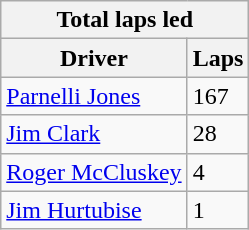<table class="wikitable">
<tr>
<th colspan=2>Total laps led</th>
</tr>
<tr>
<th>Driver</th>
<th>Laps</th>
</tr>
<tr>
<td><a href='#'>Parnelli Jones</a></td>
<td>167</td>
</tr>
<tr>
<td><a href='#'>Jim Clark</a></td>
<td>28</td>
</tr>
<tr>
<td><a href='#'>Roger McCluskey</a></td>
<td>4</td>
</tr>
<tr>
<td><a href='#'>Jim Hurtubise</a></td>
<td>1</td>
</tr>
</table>
